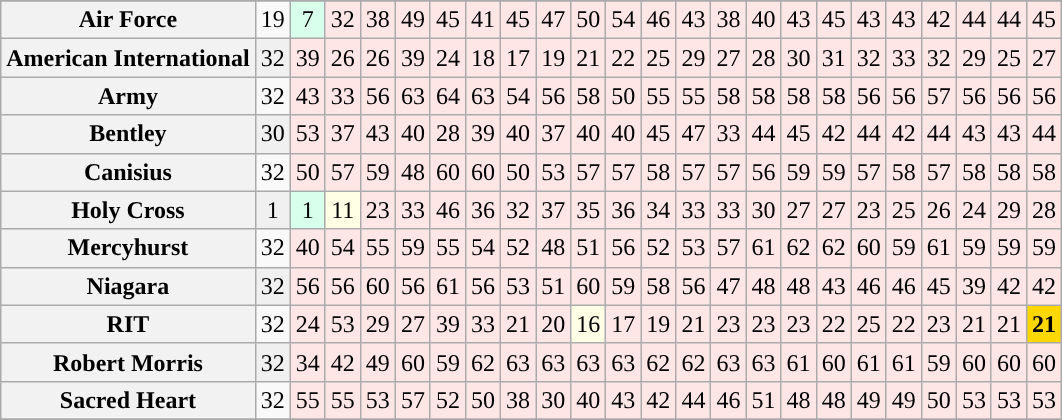<table class="wikitable sortable" style="text-align: center;">
<tr>
</tr>
<tr>
<th>Air Force</th>
<td>19</td>
<td bgcolor=D8FFEB>7</td>
<td bgcolor=FFE6E6>32</td>
<td bgcolor=FFE6E6>38</td>
<td bgcolor=FFE6E6>49</td>
<td bgcolor=FFE6E6>45</td>
<td bgcolor=FFE6E6>41</td>
<td bgcolor=FFE6E6>45</td>
<td bgcolor=FFE6E6>47</td>
<td bgcolor=FFE6E6>50</td>
<td bgcolor=FFE6E6>54</td>
<td bgcolor=FFE6E6>46</td>
<td bgcolor=FFE6E6>43</td>
<td bgcolor=FFE6E6>38</td>
<td bgcolor=FFE6E6>40</td>
<td bgcolor=FFE6E6>43</td>
<td bgcolor=FFE6E6>45</td>
<td bgcolor=FFE6E6>43</td>
<td bgcolor=FFE6E6>43</td>
<td bgcolor=FFE6E6>42</td>
<td bgcolor=FFE6E6>44</td>
<td bgcolor=FFE6E6>44</td>
<td bgcolor=FFE6E6>45</td>
</tr>
<tr bgcolor=f0f0f0>
<th>American International</th>
<td>32</td>
<td bgcolor=FFE6E6>39</td>
<td bgcolor=FFE6E6>26</td>
<td bgcolor=FFE6E6>26</td>
<td bgcolor=FFE6E6>39</td>
<td bgcolor=FFE6E6>24</td>
<td bgcolor=FFE6E6>18</td>
<td bgcolor=FFE6E6>17</td>
<td bgcolor=FFE6E6>19</td>
<td bgcolor=FFE6E6>21</td>
<td bgcolor=FFE6E6>22</td>
<td bgcolor=FFE6E6>25</td>
<td bgcolor=FFE6E6>29</td>
<td bgcolor=FFE6E6>27</td>
<td bgcolor=FFE6E6>28</td>
<td bgcolor=FFE6E6>30</td>
<td bgcolor=FFE6E6>31</td>
<td bgcolor=FFE6E6>32</td>
<td bgcolor=FFE6E6>33</td>
<td bgcolor=FFE6E6>32</td>
<td bgcolor=FFE6E6>29</td>
<td bgcolor=FFE6E6>25</td>
<td bgcolor=FFE6E6>27</td>
</tr>
<tr>
<th>Army</th>
<td>32</td>
<td bgcolor=FFE6E6>43</td>
<td bgcolor=FFE6E6>33</td>
<td bgcolor=FFE6E6>56</td>
<td bgcolor=FFE6E6>63</td>
<td bgcolor=FFE6E6>64</td>
<td bgcolor=FFE6E6>63</td>
<td bgcolor=FFE6E6>54</td>
<td bgcolor=FFE6E6>56</td>
<td bgcolor=FFE6E6>58</td>
<td bgcolor=FFE6E6>50</td>
<td bgcolor=FFE6E6>55</td>
<td bgcolor=FFE6E6>55</td>
<td bgcolor=FFE6E6>58</td>
<td bgcolor=FFE6E6>58</td>
<td bgcolor=FFE6E6>58</td>
<td bgcolor=FFE6E6>58</td>
<td bgcolor=FFE6E6>56</td>
<td bgcolor=FFE6E6>56</td>
<td bgcolor=FFE6E6>57</td>
<td bgcolor=FFE6E6>56</td>
<td bgcolor=FFE6E6>56</td>
<td bgcolor=FFE6E6>56</td>
</tr>
<tr bgcolor=f0f0f0>
<th>Bentley</th>
<td>30</td>
<td bgcolor=FFE6E6>53</td>
<td bgcolor=FFE6E6>37</td>
<td bgcolor=FFE6E6>43</td>
<td bgcolor=FFE6E6>40</td>
<td bgcolor=FFE6E6>28</td>
<td bgcolor=FFE6E6>39</td>
<td bgcolor=FFE6E6>40</td>
<td bgcolor=FFE6E6>37</td>
<td bgcolor=FFE6E6>40</td>
<td bgcolor=FFE6E6>40</td>
<td bgcolor=FFE6E6>45</td>
<td bgcolor=FFE6E6>47</td>
<td bgcolor=FFE6E6>33</td>
<td bgcolor=FFE6E6>44</td>
<td bgcolor=FFE6E6>45</td>
<td bgcolor=FFE6E6>42</td>
<td bgcolor=FFE6E6>44</td>
<td bgcolor=FFE6E6>42</td>
<td bgcolor=FFE6E6>44</td>
<td bgcolor=FFE6E6>43</td>
<td bgcolor=FFE6E6>43</td>
<td bgcolor=FFE6E6>44</td>
</tr>
<tr>
<th>Canisius</th>
<td>32</td>
<td bgcolor=FFE6E6>50</td>
<td bgcolor=FFE6E6>57</td>
<td bgcolor=FFE6E6>59</td>
<td bgcolor=FFE6E6>48</td>
<td bgcolor=FFE6E6>60</td>
<td bgcolor=FFE6E6>60</td>
<td bgcolor=FFE6E6>50</td>
<td bgcolor=FFE6E6>53</td>
<td bgcolor=FFE6E6>57</td>
<td bgcolor=FFE6E6>57</td>
<td bgcolor=FFE6E6>58</td>
<td bgcolor=FFE6E6>57</td>
<td bgcolor=FFE6E6>57</td>
<td bgcolor=FFE6E6>56</td>
<td bgcolor=FFE6E6>59</td>
<td bgcolor=FFE6E6>59</td>
<td bgcolor=FFE6E6>57</td>
<td bgcolor=FFE6E6>58</td>
<td bgcolor=FFE6E6>57</td>
<td bgcolor=FFE6E6>58</td>
<td bgcolor=FFE6E6>58</td>
<td bgcolor=FFE6E6>58</td>
</tr>
<tr bgcolor=f0f0f0>
<th>Holy Cross</th>
<td>1</td>
<td bgcolor=D8FFEB>1</td>
<td bgcolor=FFFFE6>11</td>
<td bgcolor=FFE6E6>23</td>
<td bgcolor=FFE6E6>33</td>
<td bgcolor=FFE6E6>46</td>
<td bgcolor=FFE6E6>36</td>
<td bgcolor=FFE6E6>32</td>
<td bgcolor=FFE6E6>37</td>
<td bgcolor=FFE6E6>35</td>
<td bgcolor=FFE6E6>36</td>
<td bgcolor=FFE6E6>34</td>
<td bgcolor=FFE6E6>33</td>
<td bgcolor=FFE6E6>33</td>
<td bgcolor=FFE6E6>30</td>
<td bgcolor=FFE6E6>27</td>
<td bgcolor=FFE6E6>27</td>
<td bgcolor=FFE6E6>23</td>
<td bgcolor=FFE6E6>25</td>
<td bgcolor=FFE6E6>26</td>
<td bgcolor=FFE6E6>24</td>
<td bgcolor=FFE6E6>29</td>
<td bgcolor=FFE6E6>28</td>
</tr>
<tr>
<th>Mercyhurst</th>
<td>32</td>
<td bgcolor=FFE6E6>40</td>
<td bgcolor=FFE6E6>54</td>
<td bgcolor=FFE6E6>55</td>
<td bgcolor=FFE6E6>59</td>
<td bgcolor=FFE6E6>55</td>
<td bgcolor=FFE6E6>54</td>
<td bgcolor=FFE6E6>52</td>
<td bgcolor=FFE6E6>48</td>
<td bgcolor=FFE6E6>51</td>
<td bgcolor=FFE6E6>56</td>
<td bgcolor=FFE6E6>52</td>
<td bgcolor=FFE6E6>53</td>
<td bgcolor=FFE6E6>57</td>
<td bgcolor=FFE6E6>61</td>
<td bgcolor=FFE6E6>62</td>
<td bgcolor=FFE6E6>62</td>
<td bgcolor=FFE6E6>60</td>
<td bgcolor=FFE6E6>59</td>
<td bgcolor=FFE6E6>61</td>
<td bgcolor=FFE6E6>59</td>
<td bgcolor=FFE6E6>59</td>
<td bgcolor=FFE6E6>59</td>
</tr>
<tr bgcolor=f0f0f0>
<th>Niagara</th>
<td>32</td>
<td bgcolor=FFE6E6>56</td>
<td bgcolor=FFE6E6>56</td>
<td bgcolor=FFE6E6>60</td>
<td bgcolor=FFE6E6>56</td>
<td bgcolor=FFE6E6>61</td>
<td bgcolor=FFE6E6>56</td>
<td bgcolor=FFE6E6>53</td>
<td bgcolor=FFE6E6>51</td>
<td bgcolor=FFE6E6>60</td>
<td bgcolor=FFE6E6>59</td>
<td bgcolor=FFE6E6>58</td>
<td bgcolor=FFE6E6>56</td>
<td bgcolor=FFE6E6>47</td>
<td bgcolor=FFE6E6>48</td>
<td bgcolor=FFE6E6>48</td>
<td bgcolor=FFE6E6>43</td>
<td bgcolor=FFE6E6>46</td>
<td bgcolor=FFE6E6>46</td>
<td bgcolor=FFE6E6>45</td>
<td bgcolor=FFE6E6>39</td>
<td bgcolor=FFE6E6>42</td>
<td bgcolor=FFE6E6>42</td>
</tr>
<tr>
<th>RIT</th>
<td>32</td>
<td bgcolor=FFE6E6>24</td>
<td bgcolor=FFE6E6>53</td>
<td bgcolor=FFE6E6>29</td>
<td bgcolor=FFE6E6>27</td>
<td bgcolor=FFE6E6>39</td>
<td bgcolor=FFE6E6>33</td>
<td bgcolor=FFE6E6>21</td>
<td bgcolor=FFE6E6>20</td>
<td bgcolor=FFFFE6>16</td>
<td bgcolor=FFE6E6>17</td>
<td bgcolor=FFE6E6>19</td>
<td bgcolor=FFE6E6>21</td>
<td bgcolor=FFE6E6>23</td>
<td bgcolor=FFE6E6>23</td>
<td bgcolor=FFE6E6>23</td>
<td bgcolor=FFE6E6>22</td>
<td bgcolor=FFE6E6>25</td>
<td bgcolor=FFE6E6>22</td>
<td bgcolor=FFE6E6>23</td>
<td bgcolor=FFE6E6>21</td>
<td bgcolor=FFE6E6>21</td>
<td bgcolor=gold><strong>21</strong></td>
</tr>
<tr bgcolor=f0f0f0>
<th>Robert Morris</th>
<td>32</td>
<td bgcolor=FFE6E6>34</td>
<td bgcolor=FFE6E6>42</td>
<td bgcolor=FFE6E6>49</td>
<td bgcolor=FFE6E6>60</td>
<td bgcolor=FFE6E6>59</td>
<td bgcolor=FFE6E6>62</td>
<td bgcolor=FFE6E6>63</td>
<td bgcolor=FFE6E6>63</td>
<td bgcolor=FFE6E6>63</td>
<td bgcolor=FFE6E6>63</td>
<td bgcolor=FFE6E6>62</td>
<td bgcolor=FFE6E6>62</td>
<td bgcolor=FFE6E6>63</td>
<td bgcolor=FFE6E6>63</td>
<td bgcolor=FFE6E6>61</td>
<td bgcolor=FFE6E6>60</td>
<td bgcolor=FFE6E6>61</td>
<td bgcolor=FFE6E6>61</td>
<td bgcolor=FFE6E6>59</td>
<td bgcolor=FFE6E6>60</td>
<td bgcolor=FFE6E6>60</td>
<td bgcolor=FFE6E6>60</td>
</tr>
<tr>
<th>Sacred Heart</th>
<td>32</td>
<td bgcolor=FFE6E6>55</td>
<td bgcolor=FFE6E6>55</td>
<td bgcolor=FFE6E6>53</td>
<td bgcolor=FFE6E6>57</td>
<td bgcolor=FFE6E6>52</td>
<td bgcolor=FFE6E6>50</td>
<td bgcolor=FFE6E6>38</td>
<td bgcolor=FFE6E6>30</td>
<td bgcolor=FFE6E6>40</td>
<td bgcolor=FFE6E6>43</td>
<td bgcolor=FFE6E6>42</td>
<td bgcolor=FFE6E6>44</td>
<td bgcolor=FFE6E6>46</td>
<td bgcolor=FFE6E6>51</td>
<td bgcolor=FFE6E6>48</td>
<td bgcolor=FFE6E6>48</td>
<td bgcolor=FFE6E6>49</td>
<td bgcolor=FFE6E6>49</td>
<td bgcolor=FFE6E6>50</td>
<td bgcolor=FFE6E6>53</td>
<td bgcolor=FFE6E6>53</td>
<td bgcolor=FFE6E6>53</td>
</tr>
<tr>
</tr>
</table>
